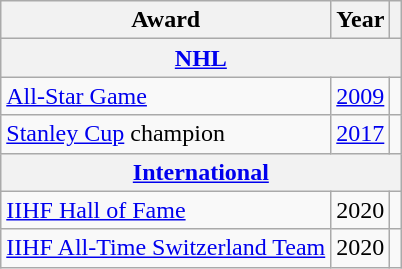<table class="wikitable">
<tr>
<th>Award</th>
<th>Year</th>
<th></th>
</tr>
<tr>
<th colspan="3"><a href='#'>NHL</a></th>
</tr>
<tr>
<td><a href='#'>All-Star Game</a></td>
<td><a href='#'>2009</a></td>
<td></td>
</tr>
<tr>
<td><a href='#'>Stanley Cup</a> champion</td>
<td><a href='#'>2017</a></td>
<td></td>
</tr>
<tr>
<th colspan="3"><a href='#'>International</a></th>
</tr>
<tr>
<td><a href='#'>IIHF Hall of Fame</a></td>
<td>2020</td>
<td></td>
</tr>
<tr>
<td><a href='#'>IIHF All-Time Switzerland Team</a></td>
<td>2020</td>
<td></td>
</tr>
</table>
